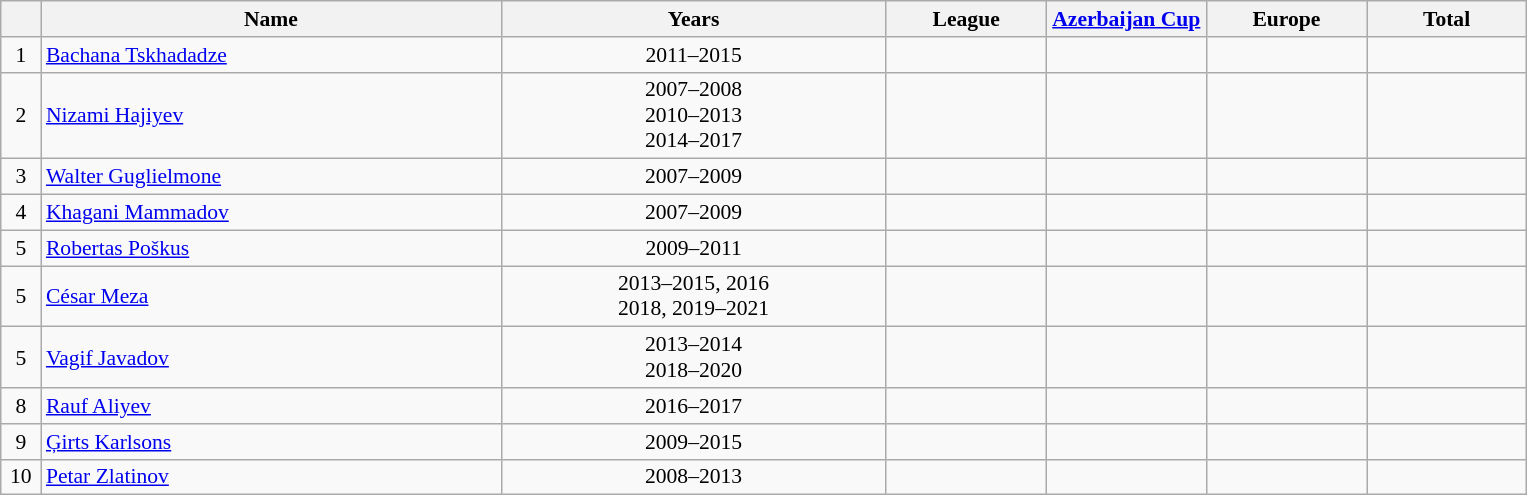<table class="wikitable sortable"  style="text-align:center; font-size:90%; ">
<tr>
<th width=20px></th>
<th width=300px>Name</th>
<th width=250px>Years</th>
<th width=100px>League</th>
<th width=100px><a href='#'>Azerbaijan Cup</a></th>
<th width=100px>Europe</th>
<th width=100px>Total</th>
</tr>
<tr>
<td>1</td>
<td align="left"> <a href='#'>Bachana Tskhadadze</a></td>
<td>2011–2015</td>
<td></td>
<td></td>
<td></td>
<td></td>
</tr>
<tr>
<td>2</td>
<td align="left"> <a href='#'>Nizami Hajiyev</a></td>
<td>2007–2008 <br> 2010–2013 <br> 2014–2017</td>
<td></td>
<td></td>
<td></td>
<td></td>
</tr>
<tr>
<td>3</td>
<td align="left"> <a href='#'>Walter Guglielmone</a></td>
<td>2007–2009</td>
<td></td>
<td></td>
<td></td>
<td></td>
</tr>
<tr>
<td>4</td>
<td align="left"> <a href='#'>Khagani Mammadov</a></td>
<td>2007–2009</td>
<td></td>
<td></td>
<td></td>
<td></td>
</tr>
<tr>
<td>5</td>
<td align="left"> <a href='#'>Robertas Poškus</a></td>
<td>2009–2011</td>
<td></td>
<td></td>
<td></td>
<td></td>
</tr>
<tr>
<td>5</td>
<td align="left"> <a href='#'>César Meza</a></td>
<td>2013–2015, 2016 <br> 2018, 2019–2021</td>
<td></td>
<td></td>
<td></td>
<td></td>
</tr>
<tr>
<td>5</td>
<td align="left"> <a href='#'>Vagif Javadov</a></td>
<td>2013–2014 <br> 2018–2020</td>
<td></td>
<td></td>
<td></td>
<td></td>
</tr>
<tr>
<td>8</td>
<td align="left"> <a href='#'>Rauf Aliyev</a></td>
<td>2016–2017</td>
<td></td>
<td></td>
<td></td>
<td></td>
</tr>
<tr>
<td>9</td>
<td align="left"> <a href='#'>Ģirts Karlsons</a></td>
<td>2009–2015</td>
<td></td>
<td></td>
<td></td>
<td></td>
</tr>
<tr>
<td>10</td>
<td align="left"> <a href='#'>Petar Zlatinov</a></td>
<td>2008–2013</td>
<td></td>
<td></td>
<td></td>
<td></td>
</tr>
</table>
